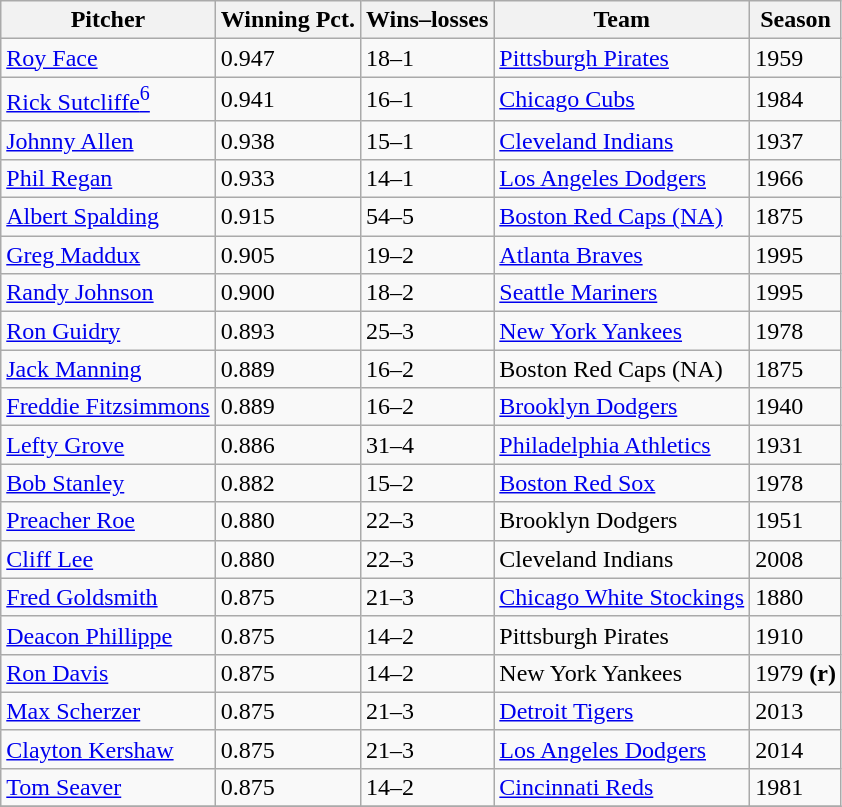<table class="wikitable">
<tr>
<th>Pitcher</th>
<th>Winning Pct.</th>
<th>Wins–losses</th>
<th>Team</th>
<th>Season</th>
</tr>
<tr>
<td><a href='#'>Roy Face</a></td>
<td>0.947</td>
<td>18–1</td>
<td><a href='#'>Pittsburgh Pirates</a></td>
<td>1959</td>
</tr>
<tr>
<td><a href='#'>Rick Sutcliffe</a><a href='#'><sup>6</sup></a></td>
<td>0.941</td>
<td>16–1</td>
<td><a href='#'>Chicago Cubs</a></td>
<td>1984</td>
</tr>
<tr>
<td><a href='#'>Johnny Allen</a></td>
<td>0.938</td>
<td>15–1</td>
<td><a href='#'>Cleveland Indians</a></td>
<td>1937</td>
</tr>
<tr>
<td><a href='#'>Phil Regan</a></td>
<td>0.933</td>
<td>14–1</td>
<td><a href='#'>Los Angeles Dodgers</a></td>
<td>1966</td>
</tr>
<tr>
<td><a href='#'>Albert Spalding</a></td>
<td>0.915</td>
<td>54–5</td>
<td><a href='#'>Boston Red Caps (NA)</a></td>
<td>1875</td>
</tr>
<tr>
<td><a href='#'>Greg Maddux</a></td>
<td>0.905</td>
<td>19–2</td>
<td><a href='#'>Atlanta Braves</a></td>
<td>1995</td>
</tr>
<tr>
<td><a href='#'>Randy Johnson</a></td>
<td>0.900</td>
<td>18–2</td>
<td><a href='#'>Seattle Mariners</a></td>
<td>1995</td>
</tr>
<tr>
<td><a href='#'>Ron Guidry</a></td>
<td>0.893</td>
<td>25–3</td>
<td><a href='#'>New York Yankees</a></td>
<td>1978</td>
</tr>
<tr>
<td><a href='#'>Jack Manning</a></td>
<td>0.889</td>
<td>16–2</td>
<td>Boston Red Caps (NA)</td>
<td>1875</td>
</tr>
<tr>
<td><a href='#'>Freddie Fitzsimmons</a></td>
<td>0.889</td>
<td>16–2</td>
<td><a href='#'>Brooklyn Dodgers</a></td>
<td>1940</td>
</tr>
<tr>
<td><a href='#'>Lefty Grove</a></td>
<td>0.886</td>
<td>31–4</td>
<td><a href='#'>Philadelphia Athletics</a></td>
<td>1931</td>
</tr>
<tr>
<td><a href='#'>Bob Stanley</a></td>
<td>0.882</td>
<td>15–2</td>
<td><a href='#'>Boston Red Sox</a></td>
<td>1978</td>
</tr>
<tr>
<td><a href='#'>Preacher Roe</a></td>
<td>0.880</td>
<td>22–3</td>
<td>Brooklyn Dodgers</td>
<td>1951</td>
</tr>
<tr>
<td><a href='#'>Cliff Lee</a></td>
<td>0.880</td>
<td>22–3</td>
<td>Cleveland Indians</td>
<td>2008</td>
</tr>
<tr>
<td><a href='#'>Fred Goldsmith</a></td>
<td>0.875</td>
<td>21–3</td>
<td><a href='#'>Chicago White Stockings</a></td>
<td>1880</td>
</tr>
<tr>
<td><a href='#'>Deacon Phillippe</a></td>
<td>0.875</td>
<td>14–2</td>
<td>Pittsburgh Pirates</td>
<td>1910</td>
</tr>
<tr>
<td><a href='#'>Ron Davis</a></td>
<td>0.875</td>
<td>14–2</td>
<td>New York Yankees</td>
<td>1979 <strong>(r)</strong></td>
</tr>
<tr>
<td><a href='#'>Max Scherzer</a></td>
<td>0.875</td>
<td>21–3</td>
<td><a href='#'>Detroit Tigers</a></td>
<td>2013</td>
</tr>
<tr>
<td><a href='#'>Clayton Kershaw</a></td>
<td>0.875</td>
<td>21–3</td>
<td><a href='#'>Los Angeles Dodgers</a></td>
<td>2014</td>
</tr>
<tr>
<td><a href='#'>Tom Seaver</a></td>
<td>0.875</td>
<td>14–2</td>
<td><a href='#'>Cincinnati Reds</a></td>
<td>1981</td>
</tr>
<tr>
</tr>
</table>
